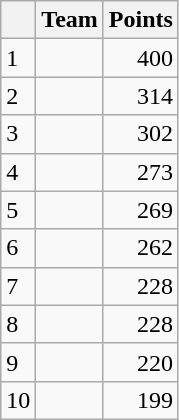<table class="wikitable">
<tr>
<th></th>
<th>Team</th>
<th>Points</th>
</tr>
<tr>
<td>1</td>
<td></td>
<td align=right>400</td>
</tr>
<tr>
<td>2</td>
<td></td>
<td align=right>314</td>
</tr>
<tr>
<td>3</td>
<td></td>
<td align=right>302</td>
</tr>
<tr>
<td>4</td>
<td></td>
<td align=right>273</td>
</tr>
<tr>
<td>5</td>
<td></td>
<td align=right>269</td>
</tr>
<tr>
<td>6</td>
<td></td>
<td align=right>262</td>
</tr>
<tr>
<td>7</td>
<td></td>
<td align=right>228</td>
</tr>
<tr>
<td>8</td>
<td></td>
<td align=right>228</td>
</tr>
<tr>
<td>9</td>
<td></td>
<td align=right>220</td>
</tr>
<tr>
<td>10</td>
<td></td>
<td align=right>199</td>
</tr>
</table>
